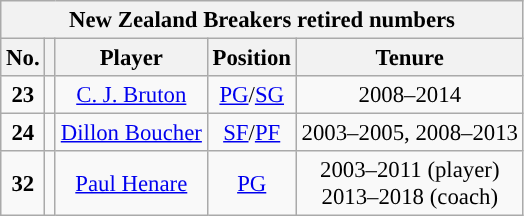<table class="wikitable" style="text-align:center; font-size:95%;">
<tr>
<th colspan="5">New Zealand Breakers retired numbers</th>
</tr>
<tr>
<th>No.</th>
<th></th>
<th>Player</th>
<th>Position</th>
<th>Tenure</th>
</tr>
<tr>
<td><strong>23</strong></td>
<td></td>
<td><a href='#'>C. J. Bruton</a></td>
<td><a href='#'>PG</a>/<a href='#'>SG</a></td>
<td>2008–2014</td>
</tr>
<tr>
<td><strong>24</strong></td>
<td></td>
<td><a href='#'>Dillon Boucher</a></td>
<td><a href='#'>SF</a>/<a href='#'>PF</a></td>
<td>2003–2005, 2008–2013</td>
</tr>
<tr>
<td><strong>32</strong></td>
<td></td>
<td><a href='#'>Paul Henare</a></td>
<td><a href='#'>PG</a></td>
<td>2003–2011 (player)<br>2013–2018 (coach)</td>
</tr>
</table>
